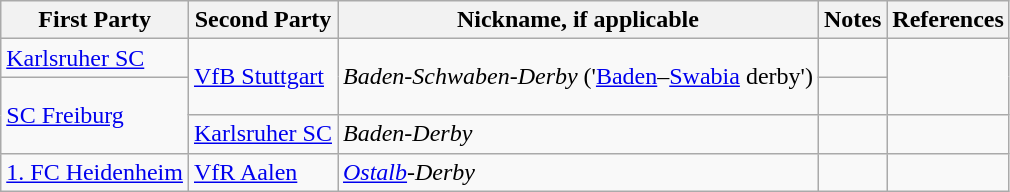<table class="wikitable">
<tr>
<th>First Party</th>
<th>Second Party</th>
<th>Nickname, if applicable</th>
<th>Notes</th>
<th>References</th>
</tr>
<tr>
<td><a href='#'>Karlsruher SC</a></td>
<td rowspan="2"><a href='#'>VfB Stuttgart</a></td>
<td rowspan="2"><em>Baden-Schwaben-Derby</em> ('<a href='#'>Baden</a>–<a href='#'>Swabia</a> derby')</td>
<td></td>
<td rowspan="2"></td>
</tr>
<tr>
<td rowspan="2"><a href='#'>SC Freiburg</a></td>
<td> </td>
</tr>
<tr>
<td><a href='#'>Karlsruher SC</a></td>
<td><em>Baden-Derby</em></td>
<td></td>
<td></td>
</tr>
<tr>
<td><a href='#'>1. FC Heidenheim</a></td>
<td><a href='#'>VfR Aalen</a></td>
<td><em><a href='#'>Ostalb</a>-Derby</em></td>
<td></td>
<td></td>
</tr>
</table>
